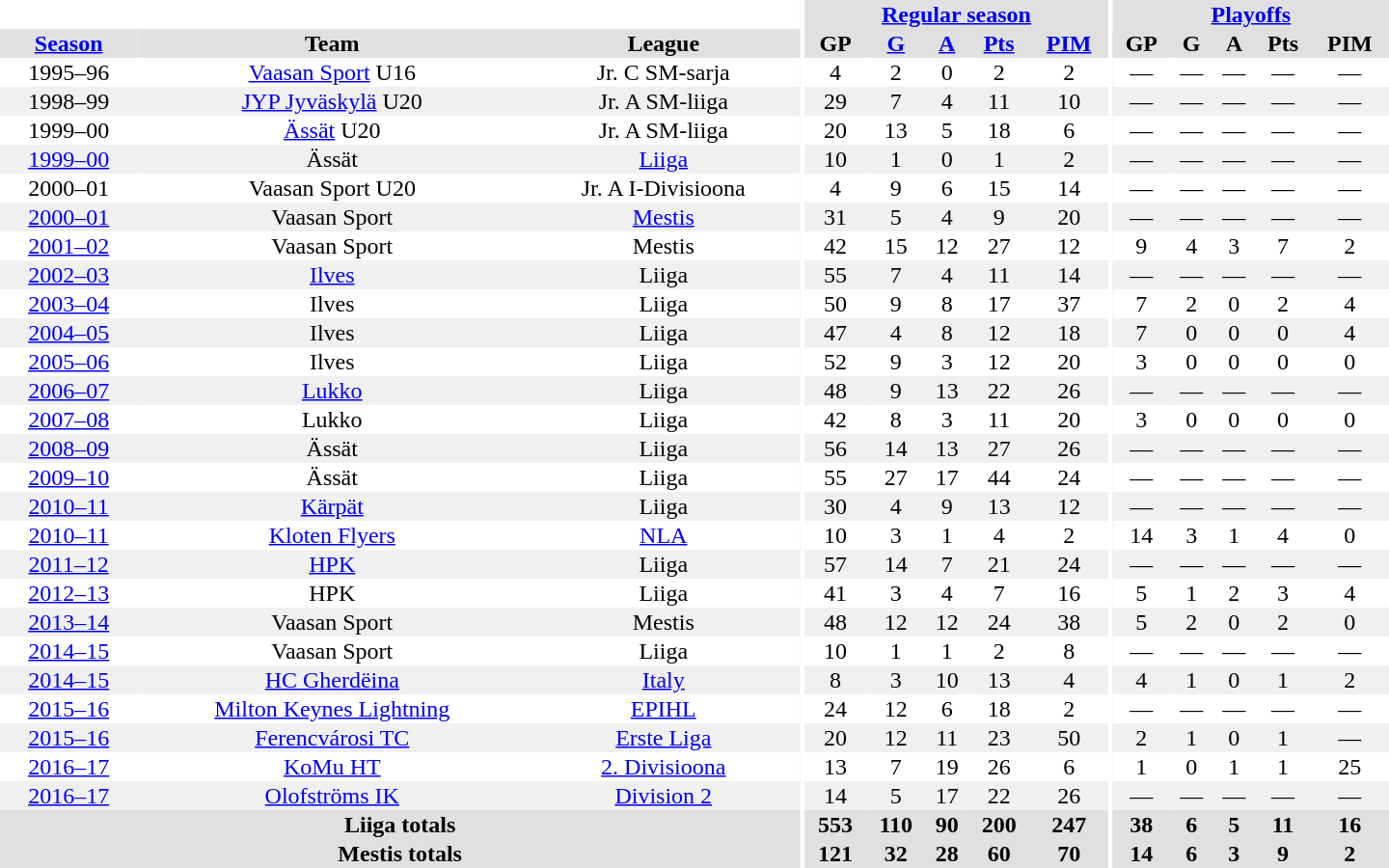<table border="0" cellpadding="1" cellspacing="0" style="text-align:center; width:60em">
<tr bgcolor="#e0e0e0">
<th colspan="3" bgcolor="#ffffff"></th>
<th rowspan="99" bgcolor="#ffffff"></th>
<th colspan="5"><a href='#'>Regular season</a></th>
<th rowspan="99" bgcolor="#ffffff"></th>
<th colspan="5"><a href='#'>Playoffs</a></th>
</tr>
<tr bgcolor="#e0e0e0">
<th><a href='#'>Season</a></th>
<th>Team</th>
<th>League</th>
<th>GP</th>
<th><a href='#'>G</a></th>
<th><a href='#'>A</a></th>
<th><a href='#'>Pts</a></th>
<th><a href='#'>PIM</a></th>
<th>GP</th>
<th>G</th>
<th>A</th>
<th>Pts</th>
<th>PIM</th>
</tr>
<tr>
<td>1995–96</td>
<td><a href='#'>Vaasan Sport</a> U16</td>
<td>Jr. C SM-sarja</td>
<td>4</td>
<td>2</td>
<td>0</td>
<td>2</td>
<td>2</td>
<td>—</td>
<td>—</td>
<td>—</td>
<td>—</td>
<td>—</td>
</tr>
<tr bgcolor="#f0f0f0">
<td>1998–99</td>
<td><a href='#'>JYP Jyväskylä</a> U20</td>
<td>Jr. A SM-liiga</td>
<td>29</td>
<td>7</td>
<td>4</td>
<td>11</td>
<td>10</td>
<td>—</td>
<td>—</td>
<td>—</td>
<td>—</td>
<td>—</td>
</tr>
<tr>
<td>1999–00</td>
<td><a href='#'>Ässät</a> U20</td>
<td>Jr. A SM-liiga</td>
<td>20</td>
<td>13</td>
<td>5</td>
<td>18</td>
<td>6</td>
<td>—</td>
<td>—</td>
<td>—</td>
<td>—</td>
<td>—</td>
</tr>
<tr bgcolor="#f0f0f0">
<td><a href='#'>1999–00</a></td>
<td>Ässät</td>
<td><a href='#'>Liiga</a></td>
<td>10</td>
<td>1</td>
<td>0</td>
<td>1</td>
<td>2</td>
<td>—</td>
<td>—</td>
<td>—</td>
<td>—</td>
<td>—</td>
</tr>
<tr>
<td>2000–01</td>
<td>Vaasan Sport U20</td>
<td>Jr. A I-Divisioona</td>
<td>4</td>
<td>9</td>
<td>6</td>
<td>15</td>
<td>14</td>
<td>—</td>
<td>—</td>
<td>—</td>
<td>—</td>
<td>—</td>
</tr>
<tr bgcolor="#f0f0f0">
<td><a href='#'>2000–01</a></td>
<td>Vaasan Sport</td>
<td><a href='#'>Mestis</a></td>
<td>31</td>
<td>5</td>
<td>4</td>
<td>9</td>
<td>20</td>
<td>—</td>
<td>—</td>
<td>—</td>
<td>—</td>
<td>—</td>
</tr>
<tr>
<td><a href='#'>2001–02</a></td>
<td>Vaasan Sport</td>
<td>Mestis</td>
<td>42</td>
<td>15</td>
<td>12</td>
<td>27</td>
<td>12</td>
<td>9</td>
<td>4</td>
<td>3</td>
<td>7</td>
<td>2</td>
</tr>
<tr bgcolor="#f0f0f0">
<td><a href='#'>2002–03</a></td>
<td><a href='#'>Ilves</a></td>
<td>Liiga</td>
<td>55</td>
<td>7</td>
<td>4</td>
<td>11</td>
<td>14</td>
<td>—</td>
<td>—</td>
<td>—</td>
<td>—</td>
<td>—</td>
</tr>
<tr>
<td><a href='#'>2003–04</a></td>
<td>Ilves</td>
<td>Liiga</td>
<td>50</td>
<td>9</td>
<td>8</td>
<td>17</td>
<td>37</td>
<td>7</td>
<td>2</td>
<td>0</td>
<td>2</td>
<td>4</td>
</tr>
<tr bgcolor="#f0f0f0">
<td><a href='#'>2004–05</a></td>
<td>Ilves</td>
<td>Liiga</td>
<td>47</td>
<td>4</td>
<td>8</td>
<td>12</td>
<td>18</td>
<td>7</td>
<td>0</td>
<td>0</td>
<td>0</td>
<td>4</td>
</tr>
<tr>
<td><a href='#'>2005–06</a></td>
<td>Ilves</td>
<td>Liiga</td>
<td>52</td>
<td>9</td>
<td>3</td>
<td>12</td>
<td>20</td>
<td>3</td>
<td>0</td>
<td>0</td>
<td>0</td>
<td>0</td>
</tr>
<tr bgcolor="#f0f0f0">
<td><a href='#'>2006–07</a></td>
<td><a href='#'>Lukko</a></td>
<td>Liiga</td>
<td>48</td>
<td>9</td>
<td>13</td>
<td>22</td>
<td>26</td>
<td>—</td>
<td>—</td>
<td>—</td>
<td>—</td>
<td>—</td>
</tr>
<tr>
<td><a href='#'>2007–08</a></td>
<td>Lukko</td>
<td>Liiga</td>
<td>42</td>
<td>8</td>
<td>3</td>
<td>11</td>
<td>20</td>
<td>3</td>
<td>0</td>
<td>0</td>
<td>0</td>
<td>0</td>
</tr>
<tr bgcolor="#f0f0f0">
<td><a href='#'>2008–09</a></td>
<td>Ässät</td>
<td>Liiga</td>
<td>56</td>
<td>14</td>
<td>13</td>
<td>27</td>
<td>26</td>
<td>—</td>
<td>—</td>
<td>—</td>
<td>—</td>
<td>—</td>
</tr>
<tr>
<td><a href='#'>2009–10</a></td>
<td>Ässät</td>
<td>Liiga</td>
<td>55</td>
<td>27</td>
<td>17</td>
<td>44</td>
<td>24</td>
<td>—</td>
<td>—</td>
<td>—</td>
<td>—</td>
<td>—</td>
</tr>
<tr bgcolor="#f0f0f0">
<td><a href='#'>2010–11</a></td>
<td><a href='#'>Kärpät</a></td>
<td>Liiga</td>
<td>30</td>
<td>4</td>
<td>9</td>
<td>13</td>
<td>12</td>
<td>—</td>
<td>—</td>
<td>—</td>
<td>—</td>
<td>—</td>
</tr>
<tr>
<td><a href='#'>2010–11</a></td>
<td><a href='#'>Kloten Flyers</a></td>
<td><a href='#'>NLA</a></td>
<td>10</td>
<td>3</td>
<td>1</td>
<td>4</td>
<td>2</td>
<td>14</td>
<td>3</td>
<td>1</td>
<td>4</td>
<td>0</td>
</tr>
<tr bgcolor="#f0f0f0">
<td><a href='#'>2011–12</a></td>
<td><a href='#'>HPK</a></td>
<td>Liiga</td>
<td>57</td>
<td>14</td>
<td>7</td>
<td>21</td>
<td>24</td>
<td>—</td>
<td>—</td>
<td>—</td>
<td>—</td>
<td>—</td>
</tr>
<tr>
<td><a href='#'>2012–13</a></td>
<td>HPK</td>
<td>Liiga</td>
<td>41</td>
<td>3</td>
<td>4</td>
<td>7</td>
<td>16</td>
<td>5</td>
<td>1</td>
<td>2</td>
<td>3</td>
<td>4</td>
</tr>
<tr bgcolor="#f0f0f0">
<td><a href='#'>2013–14</a></td>
<td>Vaasan Sport</td>
<td>Mestis</td>
<td>48</td>
<td>12</td>
<td>12</td>
<td>24</td>
<td>38</td>
<td>5</td>
<td>2</td>
<td>0</td>
<td>2</td>
<td>0</td>
</tr>
<tr>
<td><a href='#'>2014–15</a></td>
<td>Vaasan Sport</td>
<td>Liiga</td>
<td>10</td>
<td>1</td>
<td>1</td>
<td>2</td>
<td>8</td>
<td>—</td>
<td>—</td>
<td>—</td>
<td>—</td>
<td>—</td>
</tr>
<tr bgcolor="#f0f0f0">
<td><a href='#'>2014–15</a></td>
<td><a href='#'>HC Gherdëina</a></td>
<td><a href='#'>Italy</a></td>
<td>8</td>
<td>3</td>
<td>10</td>
<td>13</td>
<td>4</td>
<td>4</td>
<td>1</td>
<td>0</td>
<td>1</td>
<td>2</td>
</tr>
<tr>
<td><a href='#'>2015–16</a></td>
<td><a href='#'>Milton Keynes Lightning</a></td>
<td><a href='#'>EPIHL</a></td>
<td>24</td>
<td>12</td>
<td>6</td>
<td>18</td>
<td>2</td>
<td>—</td>
<td>—</td>
<td>—</td>
<td>—</td>
<td>—</td>
</tr>
<tr bgcolor="#f0f0f0">
<td><a href='#'>2015–16</a></td>
<td><a href='#'>Ferencvárosi TC</a></td>
<td><a href='#'>Erste Liga</a></td>
<td>20</td>
<td>12</td>
<td>11</td>
<td>23</td>
<td>50</td>
<td>2</td>
<td>1</td>
<td>0</td>
<td>1</td>
<td>—</td>
</tr>
<tr>
<td><a href='#'>2016–17</a></td>
<td><a href='#'>KoMu HT</a></td>
<td><a href='#'>2. Divisioona</a></td>
<td>13</td>
<td>7</td>
<td>19</td>
<td>26</td>
<td>6</td>
<td>1</td>
<td>0</td>
<td>1</td>
<td>1</td>
<td>25</td>
</tr>
<tr bgcolor="#f0f0f0">
<td><a href='#'>2016–17</a></td>
<td><a href='#'>Olofströms IK</a></td>
<td><a href='#'>Division 2</a></td>
<td>14</td>
<td>5</td>
<td>17</td>
<td>22</td>
<td>26</td>
<td>—</td>
<td>—</td>
<td>—</td>
<td>—</td>
<td>—</td>
</tr>
<tr>
</tr>
<tr ALIGN="center" bgcolor="#e0e0e0">
<th colspan="3">Liiga totals</th>
<th ALIGN="center">553</th>
<th ALIGN="center">110</th>
<th ALIGN="center">90</th>
<th ALIGN="center">200</th>
<th ALIGN="center">247</th>
<th ALIGN="center">38</th>
<th ALIGN="center">6</th>
<th ALIGN="center">5</th>
<th ALIGN="center">11</th>
<th ALIGN="center">16</th>
</tr>
<tr>
</tr>
<tr ALIGN="center" bgcolor="#e0e0e0">
<th colspan="3">Mestis totals</th>
<th ALIGN="center">121</th>
<th ALIGN="center">32</th>
<th ALIGN="center">28</th>
<th ALIGN="center">60</th>
<th ALIGN="center">70</th>
<th ALIGN="center">14</th>
<th ALIGN="center">6</th>
<th ALIGN="center">3</th>
<th ALIGN="center">9</th>
<th ALIGN="center">2</th>
</tr>
</table>
